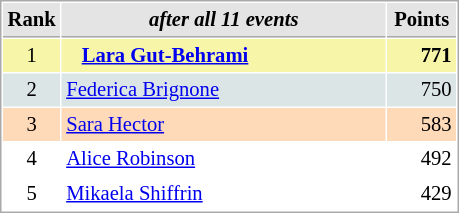<table cellspacing="1" cellpadding="3" style="border:1px solid #AAAAAA;font-size:86%">
<tr style="background-color: #E4E4E4;">
<th style="border-bottom:1px solid #AAAAAA; width: 10px;">Rank</th>
<th style="border-bottom:1px solid #AAAAAA; width: 210px;"><em>after all 11 events</em></th>
<th style="border-bottom:1px solid #AAAAAA; width: 40px;">Points</th>
</tr>
<tr style="background:#f7f6a8;">
<td align=center>1</td>
<td>   <strong><a href='#'>Lara Gut-Behrami</a></strong> </td>
<td align=right><strong>771</strong></td>
</tr>
<tr style="background:#dce5e5;">
<td align=center>2</td>
<td> <a href='#'>Federica Brignone</a></td>
<td align=right>750</td>
</tr>
<tr style="background:#ffdab9;">
<td align=center>3</td>
<td> <a href='#'>Sara Hector</a></td>
<td align=right>583</td>
</tr>
<tr>
<td align=center>4</td>
<td> <a href='#'>Alice Robinson</a></td>
<td align=right>492</td>
</tr>
<tr>
<td align=center>5</td>
<td> <a href='#'>Mikaela Shiffrin</a></td>
<td align=right>429</td>
</tr>
</table>
